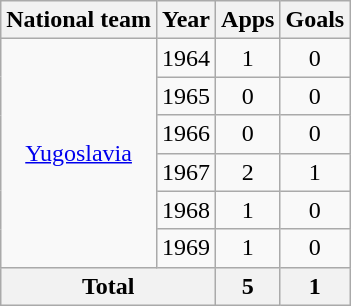<table class="wikitable" style="text-align:center">
<tr>
<th>National team</th>
<th>Year</th>
<th>Apps</th>
<th>Goals</th>
</tr>
<tr>
<td rowspan="6"><a href='#'>Yugoslavia</a></td>
<td>1964</td>
<td>1</td>
<td>0</td>
</tr>
<tr>
<td>1965</td>
<td>0</td>
<td>0</td>
</tr>
<tr>
<td>1966</td>
<td>0</td>
<td>0</td>
</tr>
<tr>
<td>1967</td>
<td>2</td>
<td>1</td>
</tr>
<tr>
<td>1968</td>
<td>1</td>
<td>0</td>
</tr>
<tr>
<td>1969</td>
<td>1</td>
<td>0</td>
</tr>
<tr>
<th colspan="2">Total</th>
<th>5</th>
<th>1</th>
</tr>
</table>
